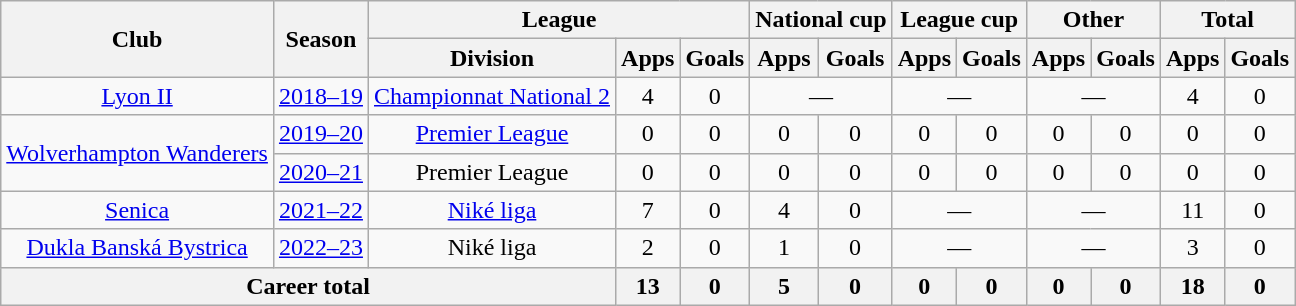<table class="wikitable" style="text-align:center">
<tr>
<th rowspan="2">Club</th>
<th rowspan="2">Season</th>
<th colspan="3">League</th>
<th colspan="2">National cup</th>
<th colspan="2">League cup</th>
<th colspan="2">Other</th>
<th colspan="2">Total</th>
</tr>
<tr>
<th>Division</th>
<th>Apps</th>
<th>Goals</th>
<th>Apps</th>
<th>Goals</th>
<th>Apps</th>
<th>Goals</th>
<th>Apps</th>
<th>Goals</th>
<th>Apps</th>
<th>Goals</th>
</tr>
<tr>
<td><a href='#'>Lyon II</a></td>
<td><a href='#'>2018–19</a></td>
<td><a href='#'>Championnat National 2</a></td>
<td>4</td>
<td>0</td>
<td colspan="2">—</td>
<td colspan="2">—</td>
<td colspan="2">—</td>
<td>4</td>
<td>0</td>
</tr>
<tr>
<td rowspan="2"><a href='#'>Wolverhampton Wanderers</a></td>
<td><a href='#'>2019–20</a></td>
<td><a href='#'>Premier League</a></td>
<td>0</td>
<td>0</td>
<td>0</td>
<td>0</td>
<td>0</td>
<td>0</td>
<td>0</td>
<td>0</td>
<td>0</td>
<td>0</td>
</tr>
<tr>
<td><a href='#'>2020–21</a></td>
<td>Premier League</td>
<td>0</td>
<td>0</td>
<td>0</td>
<td>0</td>
<td>0</td>
<td>0</td>
<td>0</td>
<td>0</td>
<td>0</td>
<td>0</td>
</tr>
<tr>
<td><a href='#'>Senica</a></td>
<td><a href='#'>2021–22</a></td>
<td><a href='#'>Niké liga</a></td>
<td>7</td>
<td>0</td>
<td>4</td>
<td>0</td>
<td colspan="2">—</td>
<td colspan="2">—</td>
<td>11</td>
<td>0</td>
</tr>
<tr>
<td><a href='#'>Dukla Banská Bystrica</a></td>
<td><a href='#'>2022–23</a></td>
<td>Niké liga</td>
<td>2</td>
<td>0</td>
<td>1</td>
<td>0</td>
<td colspan="2">—</td>
<td colspan="2">—</td>
<td>3</td>
<td>0</td>
</tr>
<tr>
<th colspan="3">Career total</th>
<th>13</th>
<th>0</th>
<th>5</th>
<th>0</th>
<th>0</th>
<th>0</th>
<th>0</th>
<th>0</th>
<th>18</th>
<th>0</th>
</tr>
</table>
